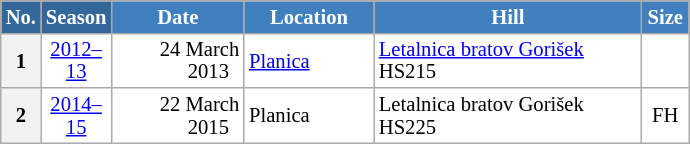<table class="wikitable sortable" style="font-size:86%; line-height:15px; text-align:left; border:grey solid 1px; border-collapse:collapse; background:#ffffff;">
<tr style="background:#efefef;">
<th style="background-color:#369; color:white; width:10px;">No.</th>
<th style="background-color:#369; color:white;  width:30px;">Season</th>
<th style="background-color:#4180be; color:white; width:82px;">Date</th>
<th style="background-color:#4180be; color:white; width:80px;">Location</th>
<th style="background-color:#4180be; color:white; width:172px;">Hill</th>
<th style="background-color:#4180be; color:white; width:25px;">Size</th>
</tr>
<tr>
<th scope=row style="text-align:center;">1</th>
<td align=center><a href='#'>2012–13</a></td>
<td align=right>24 March 2013  </td>
<td> <a href='#'>Planica</a></td>
<td><a href='#'>Letalnica bratov Gorišek</a> HS215</td>
<td align=center></td>
</tr>
<tr>
<th scope=row style="text-align:center;">2</th>
<td align=center><a href='#'>2014–15</a></td>
<td align=right>22 March 2015  </td>
<td> Planica</td>
<td>Letalnica bratov Gorišek HS225</td>
<td align=center>FH</td>
</tr>
</table>
